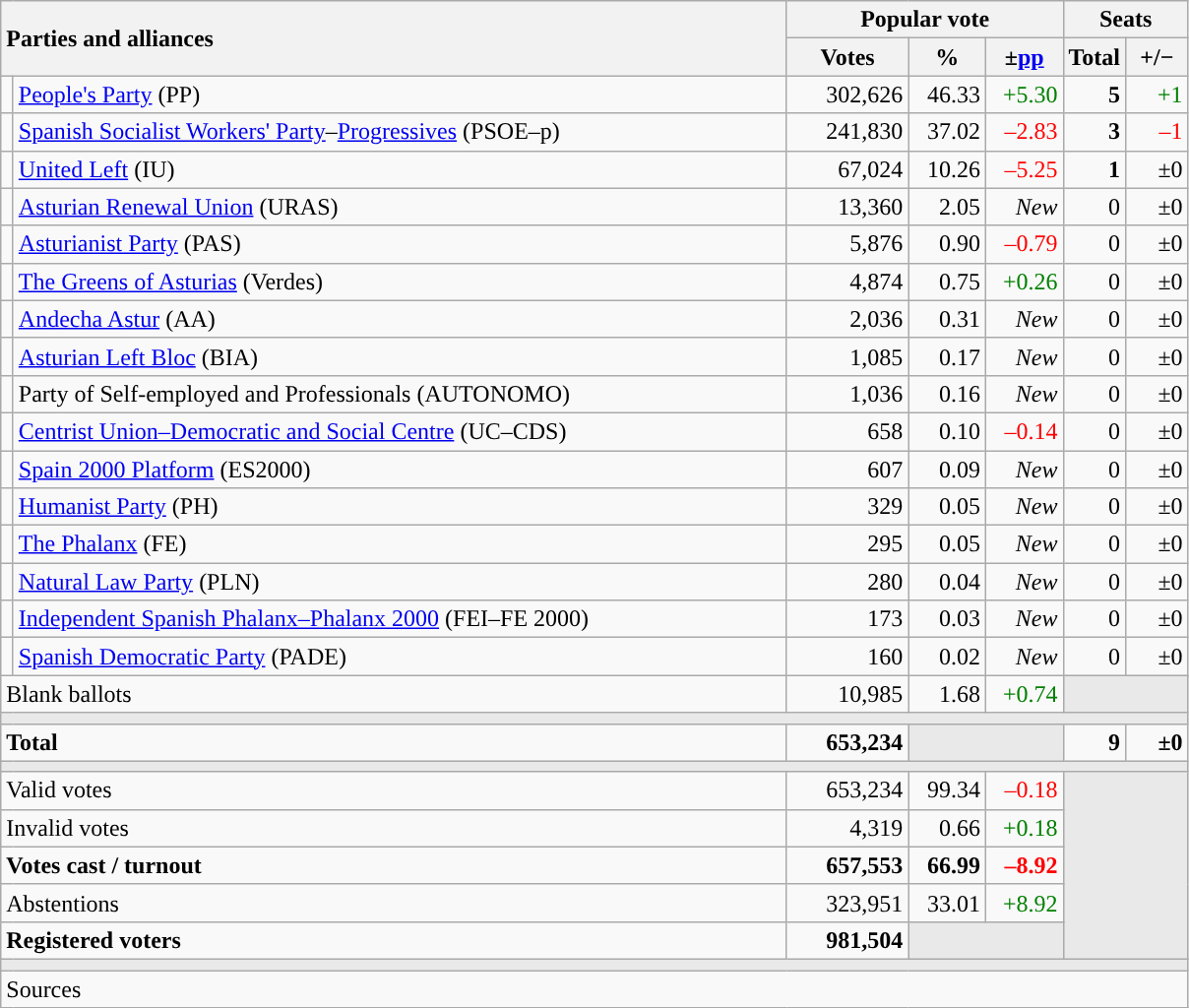<table class="wikitable" style="text-align:right;">
<tr>
<th style="text-align:left;" rowspan="2" colspan="2" width="525">Parties and alliances</th>
<th colspan="3">Popular vote</th>
<th colspan="2">Seats</th>
</tr>
<tr>
<th width="75">Votes</th>
<th width="45">%</th>
<th width="45">±<a href='#'>pp</a></th>
<th width="35">Total</th>
<th width="35">+/−</th>
</tr>
<tr>
<td width="1" style="color:inherit;background:"></td>
<td align="left"><a href='#'>People's Party</a> (PP)</td>
<td>302,626</td>
<td>46.33</td>
<td style="color:green;">+5.30</td>
<td><strong>5</strong></td>
<td style="color:green;">+1</td>
</tr>
<tr>
<td style="color:inherit;background:"></td>
<td align="left"><a href='#'>Spanish Socialist Workers' Party</a>–<a href='#'>Progressives</a> (PSOE–p)</td>
<td>241,830</td>
<td>37.02</td>
<td style="color:red;">–2.83</td>
<td><strong>3</strong></td>
<td style="color:red;">–1</td>
</tr>
<tr>
<td style="color:inherit;background:"></td>
<td align="left"><a href='#'>United Left</a> (IU)</td>
<td>67,024</td>
<td>10.26</td>
<td style="color:red;">–5.25</td>
<td><strong>1</strong></td>
<td>±0</td>
</tr>
<tr>
<td style="color:inherit;background:"></td>
<td align="left"><a href='#'>Asturian Renewal Union</a> (URAS)</td>
<td>13,360</td>
<td>2.05</td>
<td><em>New</em></td>
<td>0</td>
<td>±0</td>
</tr>
<tr>
<td style="color:inherit;background:"></td>
<td align="left"><a href='#'>Asturianist Party</a> (PAS)</td>
<td>5,876</td>
<td>0.90</td>
<td style="color:red;">–0.79</td>
<td>0</td>
<td>±0</td>
</tr>
<tr>
<td style="color:inherit;background:"></td>
<td align="left"><a href='#'>The Greens of Asturias</a> (Verdes)</td>
<td>4,874</td>
<td>0.75</td>
<td style="color:green;">+0.26</td>
<td>0</td>
<td>±0</td>
</tr>
<tr>
<td style="color:inherit;background:"></td>
<td align="left"><a href='#'>Andecha Astur</a> (AA)</td>
<td>2,036</td>
<td>0.31</td>
<td><em>New</em></td>
<td>0</td>
<td>±0</td>
</tr>
<tr>
<td style="color:inherit;background:"></td>
<td align="left"><a href='#'>Asturian Left Bloc</a> (BIA)</td>
<td>1,085</td>
<td>0.17</td>
<td><em>New</em></td>
<td>0</td>
<td>±0</td>
</tr>
<tr>
<td style="color:inherit;background:"></td>
<td align="left">Party of Self-employed and Professionals (AUTONOMO)</td>
<td>1,036</td>
<td>0.16</td>
<td><em>New</em></td>
<td>0</td>
<td>±0</td>
</tr>
<tr>
<td style="color:inherit;background:"></td>
<td align="left"><a href='#'>Centrist Union–Democratic and Social Centre</a> (UC–CDS)</td>
<td>658</td>
<td>0.10</td>
<td style="color:red;">–0.14</td>
<td>0</td>
<td>±0</td>
</tr>
<tr>
<td style="color:inherit;background:"></td>
<td align="left"><a href='#'>Spain 2000 Platform</a> (ES2000)</td>
<td>607</td>
<td>0.09</td>
<td><em>New</em></td>
<td>0</td>
<td>±0</td>
</tr>
<tr>
<td style="color:inherit;background:"></td>
<td align="left"><a href='#'>Humanist Party</a> (PH)</td>
<td>329</td>
<td>0.05</td>
<td><em>New</em></td>
<td>0</td>
<td>±0</td>
</tr>
<tr>
<td style="color:inherit;background:"></td>
<td align="left"><a href='#'>The Phalanx</a> (FE)</td>
<td>295</td>
<td>0.05</td>
<td><em>New</em></td>
<td>0</td>
<td>±0</td>
</tr>
<tr>
<td style="color:inherit;background:"></td>
<td align="left"><a href='#'>Natural Law Party</a> (PLN)</td>
<td>280</td>
<td>0.04</td>
<td><em>New</em></td>
<td>0</td>
<td>±0</td>
</tr>
<tr>
<td style="color:inherit;background:"></td>
<td align="left"><a href='#'>Independent Spanish Phalanx–Phalanx 2000</a> (FEI–FE 2000)</td>
<td>173</td>
<td>0.03</td>
<td><em>New</em></td>
<td>0</td>
<td>±0</td>
</tr>
<tr>
<td style="color:inherit;background:"></td>
<td align="left"><a href='#'>Spanish Democratic Party</a> (PADE)</td>
<td>160</td>
<td>0.02</td>
<td><em>New</em></td>
<td>0</td>
<td>±0</td>
</tr>
<tr>
<td align="left" colspan="2">Blank ballots</td>
<td>10,985</td>
<td>1.68</td>
<td style="color:green;">+0.74</td>
<td bgcolor="#E9E9E9" colspan="2"></td>
</tr>
<tr>
<td colspan="7" bgcolor="#E9E9E9"></td>
</tr>
<tr style="font-weight:bold;">
<td align="left" colspan="2">Total</td>
<td>653,234</td>
<td bgcolor="#E9E9E9" colspan="2"></td>
<td>9</td>
<td>±0</td>
</tr>
<tr>
<td colspan="7" bgcolor="#E9E9E9"></td>
</tr>
<tr>
<td align="left" colspan="2">Valid votes</td>
<td>653,234</td>
<td>99.34</td>
<td style="color:red;">–0.18</td>
<td bgcolor="#E9E9E9" colspan="2" rowspan="5"></td>
</tr>
<tr>
<td align="left" colspan="2">Invalid votes</td>
<td>4,319</td>
<td>0.66</td>
<td style="color:green;">+0.18</td>
</tr>
<tr style="font-weight:bold;">
<td align="left" colspan="2">Votes cast / turnout</td>
<td>657,553</td>
<td>66.99</td>
<td style="color:red;">–8.92</td>
</tr>
<tr>
<td align="left" colspan="2">Abstentions</td>
<td>323,951</td>
<td>33.01</td>
<td style="color:green;">+8.92</td>
</tr>
<tr style="font-weight:bold;">
<td align="left" colspan="2">Registered voters</td>
<td>981,504</td>
<td bgcolor="#E9E9E9" colspan="2"></td>
</tr>
<tr>
<td colspan="7" bgcolor="#E9E9E9"></td>
</tr>
<tr>
<td align="left" colspan="7">Sources</td>
</tr>
</table>
